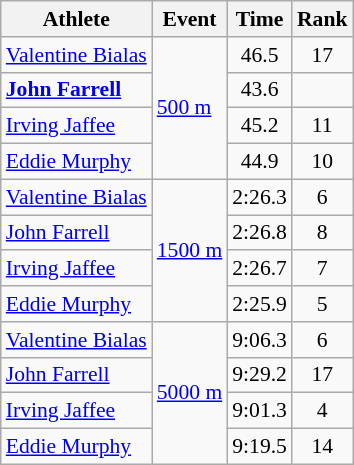<table class=wikitable style=font-size:90%;text-align:center>
<tr>
<th>Athlete</th>
<th>Event</th>
<th>Time</th>
<th>Rank</th>
</tr>
<tr>
<td align=left><a href='#'>Valentine Bialas</a></td>
<td align=left rowspan=4><a href='#'>500 m</a></td>
<td>46.5</td>
<td>17</td>
</tr>
<tr>
<td align=left><strong><a href='#'>John Farrell</a></strong></td>
<td>43.6</td>
<td></td>
</tr>
<tr>
<td align=left><a href='#'>Irving Jaffee</a></td>
<td>45.2</td>
<td>11</td>
</tr>
<tr>
<td align=left><a href='#'>Eddie Murphy</a></td>
<td>44.9</td>
<td>10</td>
</tr>
<tr>
<td align=left><a href='#'>Valentine Bialas</a></td>
<td align=left rowspan=4><a href='#'>1500 m</a></td>
<td>2:26.3</td>
<td>6</td>
</tr>
<tr>
<td align=left><a href='#'>John Farrell</a></td>
<td>2:26.8</td>
<td>8</td>
</tr>
<tr>
<td align=left><a href='#'>Irving Jaffee</a></td>
<td>2:26.7</td>
<td>7</td>
</tr>
<tr>
<td align=left><a href='#'>Eddie Murphy</a></td>
<td>2:25.9</td>
<td>5</td>
</tr>
<tr>
<td align=left><a href='#'>Valentine Bialas</a></td>
<td align=left rowspan=4><a href='#'>5000 m</a></td>
<td>9:06.3</td>
<td>6</td>
</tr>
<tr>
<td align=left><a href='#'>John Farrell</a></td>
<td>9:29.2</td>
<td>17</td>
</tr>
<tr>
<td align=left><a href='#'>Irving Jaffee</a></td>
<td>9:01.3</td>
<td>4</td>
</tr>
<tr>
<td align=left><a href='#'>Eddie Murphy</a></td>
<td>9:19.5</td>
<td>14</td>
</tr>
</table>
